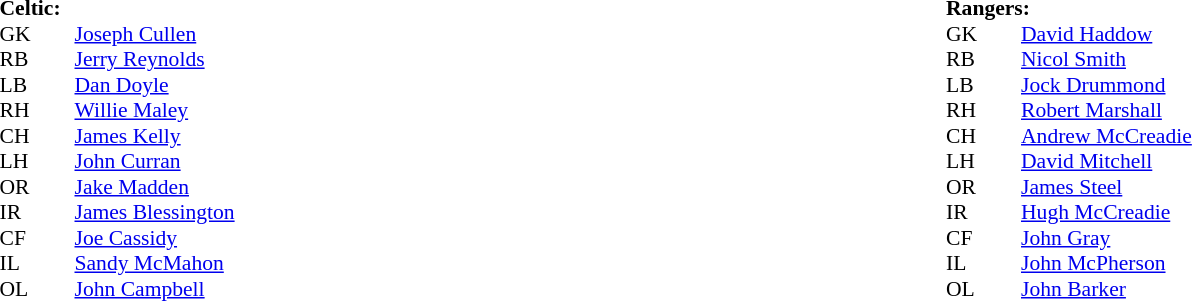<table width="100%">
<tr>
<td valign="top" width="50%"><br><table style="font-size: 90%" cellspacing="0" cellpadding="0">
<tr>
<td colspan="4"><strong>Celtic:</strong></td>
</tr>
<tr>
<th width="25"></th>
<th width="25"></th>
</tr>
<tr>
<td>GK</td>
<td></td>
<td><a href='#'>Joseph Cullen</a></td>
</tr>
<tr>
<td>RB</td>
<td></td>
<td><a href='#'>Jerry Reynolds</a></td>
</tr>
<tr>
<td>LB</td>
<td></td>
<td><a href='#'>Dan Doyle</a></td>
</tr>
<tr>
<td>RH</td>
<td></td>
<td><a href='#'>Willie Maley</a></td>
</tr>
<tr>
<td>CH</td>
<td></td>
<td><a href='#'>James Kelly</a></td>
</tr>
<tr>
<td>LH</td>
<td></td>
<td><a href='#'>John Curran</a></td>
</tr>
<tr>
<td>OR</td>
<td></td>
<td><a href='#'>Jake Madden</a></td>
</tr>
<tr>
<td>IR</td>
<td></td>
<td><a href='#'>James Blessington</a></td>
</tr>
<tr>
<td>CF</td>
<td></td>
<td><a href='#'>Joe Cassidy</a></td>
</tr>
<tr>
<td>IL</td>
<td></td>
<td><a href='#'>Sandy McMahon</a></td>
</tr>
<tr>
<td>OL</td>
<td></td>
<td><a href='#'>John Campbell</a></td>
</tr>
</table>
</td>
<td valign="top" width="50%"><br><table style="font-size: 90%" cellspacing="0" cellpadding="0">
<tr>
<td colspan="4"><strong>Rangers:</strong></td>
</tr>
<tr>
<th width="25"></th>
<th width="25"></th>
</tr>
<tr>
<td>GK</td>
<td></td>
<td><a href='#'>David Haddow</a></td>
</tr>
<tr>
<td>RB</td>
<td></td>
<td><a href='#'>Nicol Smith</a></td>
</tr>
<tr>
<td>LB</td>
<td></td>
<td><a href='#'>Jock Drummond</a></td>
</tr>
<tr>
<td>RH</td>
<td></td>
<td><a href='#'>Robert Marshall</a></td>
</tr>
<tr>
<td>CH</td>
<td></td>
<td><a href='#'>Andrew McCreadie</a></td>
</tr>
<tr>
<td>LH</td>
<td></td>
<td><a href='#'>David Mitchell</a></td>
</tr>
<tr>
<td>OR</td>
<td></td>
<td><a href='#'>James Steel</a></td>
</tr>
<tr>
<td>IR</td>
<td></td>
<td><a href='#'>Hugh McCreadie</a></td>
</tr>
<tr>
<td>CF</td>
<td></td>
<td><a href='#'>John Gray</a></td>
</tr>
<tr>
<td>IL</td>
<td></td>
<td><a href='#'>John McPherson</a></td>
</tr>
<tr>
<td>OL</td>
<td></td>
<td><a href='#'>John Barker</a></td>
</tr>
</table>
</td>
</tr>
</table>
